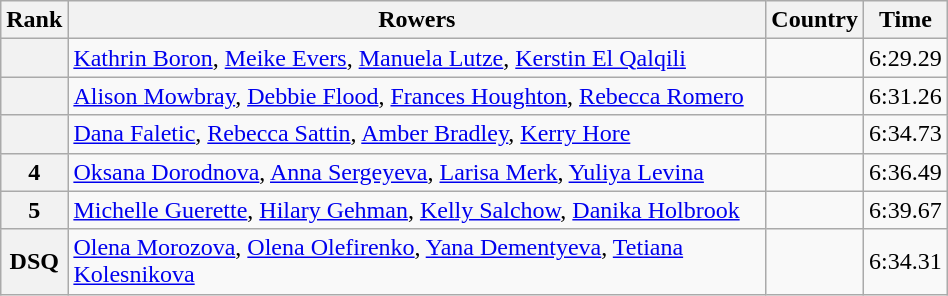<table class="wikitable" width=50%>
<tr>
<th>Rank</th>
<th>Rowers</th>
<th>Country</th>
<th>Time</th>
</tr>
<tr>
<th></th>
<td><a href='#'>Kathrin Boron</a>, <a href='#'>Meike Evers</a>, <a href='#'>Manuela Lutze</a>, <a href='#'>Kerstin El Qalqili</a></td>
<td></td>
<td>6:29.29</td>
</tr>
<tr>
<th></th>
<td><a href='#'>Alison Mowbray</a>, <a href='#'>Debbie Flood</a>, <a href='#'>Frances Houghton</a>, <a href='#'>Rebecca Romero</a></td>
<td></td>
<td>6:31.26</td>
</tr>
<tr>
<th></th>
<td><a href='#'>Dana Faletic</a>, <a href='#'>Rebecca Sattin</a>, <a href='#'>Amber Bradley</a>, <a href='#'>Kerry Hore</a></td>
<td></td>
<td>6:34.73</td>
</tr>
<tr>
<th>4</th>
<td><a href='#'>Oksana Dorodnova</a>, <a href='#'>Anna Sergeyeva</a>, <a href='#'>Larisa Merk</a>, <a href='#'>Yuliya Levina</a></td>
<td></td>
<td>6:36.49</td>
</tr>
<tr>
<th>5</th>
<td><a href='#'>Michelle Guerette</a>, <a href='#'>Hilary Gehman</a>, <a href='#'>Kelly Salchow</a>, <a href='#'>Danika Holbrook</a></td>
<td></td>
<td>6:39.67</td>
</tr>
<tr>
<th><strong>DSQ</strong></th>
<td><a href='#'>Olena Morozova</a>, <a href='#'>Olena Olefirenko</a>, <a href='#'>Yana Dementyeva</a>, <a href='#'>Tetiana Kolesnikova</a></td>
<td></td>
<td>6:34.31</td>
</tr>
</table>
